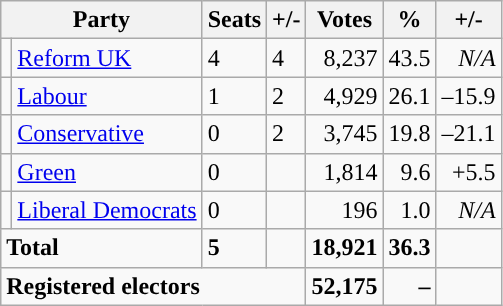<table class="wikitable sortable">
<tr>
<th colspan="2">Party</th>
<th>Seats</th>
<th>+/-</th>
<th>Votes</th>
<th>%</th>
<th>+/-</th>
</tr>
<tr>
<td style="background-color: "></td>
<td><a href='#'>Reform UK</a></td>
<td>4</td>
<td> 4</td>
<td style="text-align:right;">8,237</td>
<td style="text-align:right;">43.5</td>
<td style="text-align:right;"><em>N/A</em></td>
</tr>
<tr>
<td style="background-color: "></td>
<td><a href='#'>Labour</a></td>
<td>1</td>
<td> 2</td>
<td style="text-align:right;">4,929</td>
<td style="text-align:right;">26.1</td>
<td style="text-align:right;">–15.9</td>
</tr>
<tr>
<td style="background-color: "></td>
<td><a href='#'>Conservative</a></td>
<td>0</td>
<td> 2</td>
<td style="text-align:right;">3,745</td>
<td style="text-align:right;">19.8</td>
<td style="text-align:right;">–21.1</td>
</tr>
<tr>
<td style="background-color: "></td>
<td><a href='#'>Green</a></td>
<td>0</td>
<td></td>
<td style="text-align:right;">1,814</td>
<td style="text-align:right;">9.6</td>
<td style="text-align:right;">+5.5</td>
</tr>
<tr>
<td style="background-color: "></td>
<td><a href='#'>Liberal Democrats</a></td>
<td>0</td>
<td></td>
<td style="text-align:right;">196</td>
<td style="text-align:right;">1.0</td>
<td style="text-align:right;"><em>N/A</em></td>
</tr>
<tr>
<td colspan="2"><strong>Total</strong></td>
<td><strong>5</strong></td>
<td></td>
<td style="text-align:right;"><strong>18,921</strong></td>
<td style="text-align:right;"><strong>36.3</strong></td>
<td style="text-align:right;"></td>
</tr>
<tr>
<td colspan="4"><strong>Registered electors</strong></td>
<td style="text-align:right;"><strong>52,175</strong></td>
<td style="text-align:right;"><strong>–</strong></td>
<td style="text-align:right;"></td>
</tr>
</table>
